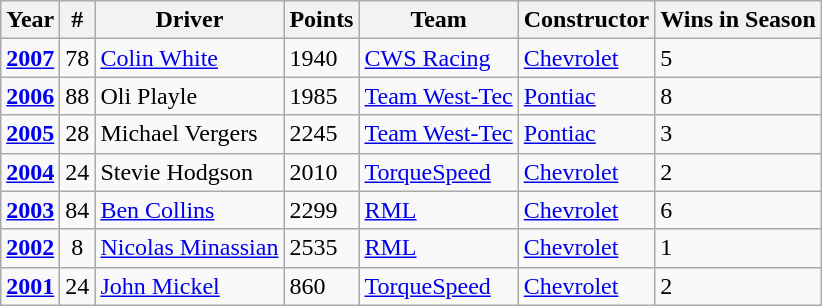<table class="wikitable">
<tr>
<th>Year</th>
<th>#</th>
<th>Driver</th>
<th>Points</th>
<th>Team</th>
<th>Constructor</th>
<th>Wins in Season</th>
</tr>
<tr>
<td><strong><a href='#'>2007</a></strong></td>
<td align=center>78</td>
<td> <a href='#'>Colin White</a></td>
<td>1940</td>
<td><a href='#'>CWS Racing</a></td>
<td><a href='#'>Chevrolet</a></td>
<td>5</td>
</tr>
<tr>
<td><strong><a href='#'>2006</a></strong></td>
<td align=center>88</td>
<td> Oli Playle</td>
<td>1985</td>
<td><a href='#'>Team West-Tec</a></td>
<td><a href='#'>Pontiac</a></td>
<td>8</td>
</tr>
<tr>
<td><strong><a href='#'>2005</a></strong></td>
<td align=center>28</td>
<td> Michael Vergers</td>
<td>2245</td>
<td><a href='#'>Team West-Tec</a></td>
<td><a href='#'>Pontiac</a></td>
<td>3</td>
</tr>
<tr>
<td><strong><a href='#'>2004</a></strong></td>
<td align=center>24</td>
<td> Stevie Hodgson</td>
<td>2010</td>
<td><a href='#'>TorqueSpeed</a></td>
<td><a href='#'>Chevrolet</a></td>
<td>2</td>
</tr>
<tr>
<td><strong><a href='#'>2003</a></strong></td>
<td align=center>84</td>
<td> <a href='#'>Ben Collins</a></td>
<td>2299</td>
<td><a href='#'>RML</a></td>
<td><a href='#'>Chevrolet</a></td>
<td>6</td>
</tr>
<tr>
<td><strong><a href='#'>2002</a></strong></td>
<td align=center>8</td>
<td> <a href='#'>Nicolas Minassian</a></td>
<td>2535</td>
<td><a href='#'>RML</a></td>
<td><a href='#'>Chevrolet</a></td>
<td>1</td>
</tr>
<tr>
<td><strong><a href='#'>2001</a></strong></td>
<td align=center>24</td>
<td> <a href='#'>John Mickel</a></td>
<td>860</td>
<td><a href='#'>TorqueSpeed</a></td>
<td><a href='#'>Chevrolet</a></td>
<td>2</td>
</tr>
</table>
